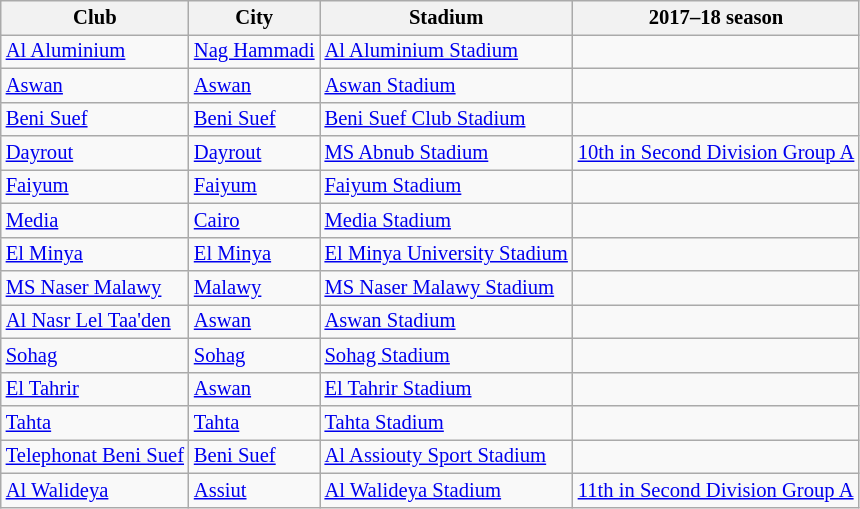<table class="wikitable sortable" style="font-size:86%">
<tr>
<th>Club</th>
<th>City</th>
<th>Stadium</th>
<th>2017–18 season</th>
</tr>
<tr>
<td><a href='#'>Al Aluminium</a></td>
<td><a href='#'>Nag Hammadi</a></td>
<td><a href='#'>Al Aluminium Stadium</a></td>
<td></td>
</tr>
<tr>
<td><a href='#'>Aswan</a></td>
<td><a href='#'>Aswan</a></td>
<td><a href='#'>Aswan Stadium</a></td>
<td></td>
</tr>
<tr>
<td><a href='#'>Beni Suef</a></td>
<td><a href='#'>Beni Suef</a></td>
<td><a href='#'>Beni Suef Club Stadium</a></td>
<td></td>
</tr>
<tr>
<td><a href='#'>Dayrout</a></td>
<td><a href='#'>Dayrout</a></td>
<td><a href='#'>MS Abnub Stadium</a></td>
<td><a href='#'>10th in Second Division Group A</a></td>
</tr>
<tr>
<td><a href='#'>Faiyum</a></td>
<td><a href='#'>Faiyum</a></td>
<td><a href='#'>Faiyum Stadium</a></td>
<td></td>
</tr>
<tr>
<td><a href='#'>Media</a></td>
<td><a href='#'>Cairo</a></td>
<td><a href='#'>Media Stadium</a></td>
<td></td>
</tr>
<tr>
<td><a href='#'>El Minya</a></td>
<td><a href='#'>El Minya</a></td>
<td><a href='#'>El Minya University Stadium</a></td>
<td></td>
</tr>
<tr>
<td><a href='#'>MS Naser Malawy</a></td>
<td><a href='#'>Malawy</a></td>
<td><a href='#'>MS Naser Malawy Stadium</a></td>
<td></td>
</tr>
<tr>
<td><a href='#'>Al Nasr Lel Taa'den</a></td>
<td><a href='#'>Aswan</a></td>
<td><a href='#'>Aswan Stadium</a></td>
<td></td>
</tr>
<tr>
<td><a href='#'>Sohag</a></td>
<td><a href='#'>Sohag</a></td>
<td><a href='#'>Sohag Stadium</a></td>
<td></td>
</tr>
<tr>
<td><a href='#'>El Tahrir</a></td>
<td><a href='#'>Aswan</a></td>
<td><a href='#'>El Tahrir Stadium</a></td>
<td></td>
</tr>
<tr>
<td><a href='#'>Tahta</a></td>
<td><a href='#'>Tahta</a></td>
<td><a href='#'>Tahta Stadium</a></td>
<td></td>
</tr>
<tr>
<td><a href='#'>Telephonat Beni Suef</a></td>
<td><a href='#'>Beni Suef</a></td>
<td><a href='#'>Al Assiouty Sport Stadium</a></td>
<td></td>
</tr>
<tr>
<td><a href='#'>Al Walideya</a></td>
<td><a href='#'>Assiut</a></td>
<td><a href='#'>Al Walideya Stadium</a></td>
<td><a href='#'>11th in Second Division Group A</a></td>
</tr>
</table>
